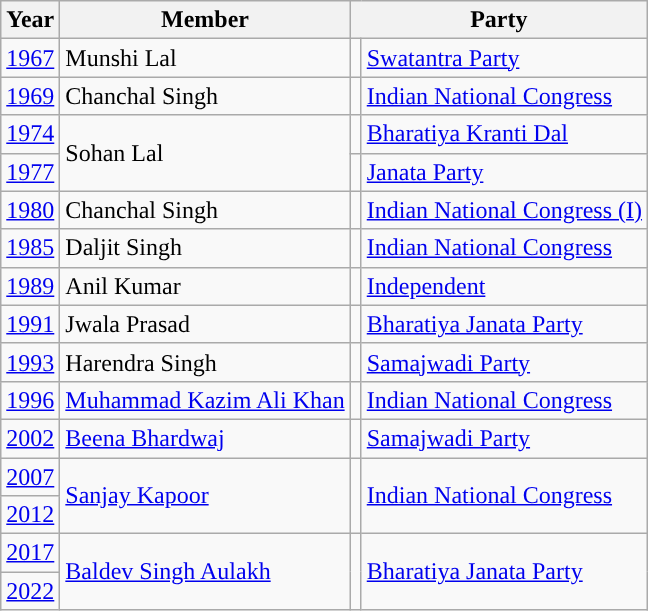<table class="wikitable">
<tr>
<th>Year</th>
<th>Member</th>
<th colspan="2">Party</th>
</tr>
<tr>
<td><a href='#'>1967</a></td>
<td>Munshi Lal</td>
<td style="background-color: "></td>
<td><a href='#'>Swatantra Party</a></td>
</tr>
<tr>
<td><a href='#'>1969</a></td>
<td>Chanchal Singh</td>
<td style="background-color: "></td>
<td><a href='#'>Indian National Congress</a></td>
</tr>
<tr>
<td><a href='#'>1974</a></td>
<td rowspan="2">Sohan Lal</td>
<td style="background-color: "></td>
<td><a href='#'>Bharatiya Kranti Dal</a></td>
</tr>
<tr>
<td><a href='#'>1977</a></td>
<td style="background-color: "></td>
<td><a href='#'>Janata Party</a></td>
</tr>
<tr>
<td><a href='#'>1980</a></td>
<td>Chanchal Singh</td>
<td style="background-color: "></td>
<td><a href='#'>Indian National Congress (I)</a></td>
</tr>
<tr>
<td><a href='#'>1985</a></td>
<td>Daljit Singh</td>
<td style="background-color: "></td>
<td><a href='#'>Indian National Congress</a></td>
</tr>
<tr>
<td><a href='#'>1989</a></td>
<td>Anil Kumar</td>
<td style="background-color: "></td>
<td><a href='#'>Independent</a></td>
</tr>
<tr>
<td><a href='#'>1991</a></td>
<td>Jwala Prasad</td>
<td style="background-color: "></td>
<td><a href='#'>Bharatiya Janata Party</a></td>
</tr>
<tr>
<td><a href='#'>1993</a></td>
<td>Harendra Singh</td>
<td style="background-color: "></td>
<td><a href='#'>Samajwadi Party</a></td>
</tr>
<tr>
<td><a href='#'>1996</a></td>
<td><a href='#'>Muhammad Kazim Ali Khan</a></td>
<td style="background-color: "></td>
<td><a href='#'>Indian National Congress</a></td>
</tr>
<tr>
<td><a href='#'>2002</a></td>
<td><a href='#'>Beena Bhardwaj</a></td>
<td style="background-color: "></td>
<td><a href='#'>Samajwadi Party</a></td>
</tr>
<tr>
<td><a href='#'>2007</a></td>
<td rowspan="2"><a href='#'>Sanjay Kapoor</a></td>
<td rowspan="2" style="background-color: "></td>
<td rowspan="2"><a href='#'>Indian National Congress</a></td>
</tr>
<tr>
<td><a href='#'>2012</a></td>
</tr>
<tr>
<td><a href='#'>2017</a></td>
<td rowspan="2"><a href='#'>Baldev Singh Aulakh</a></td>
<td rowspan="2" style="background-color: "></td>
<td rowspan="2"><a href='#'>Bharatiya Janata Party</a></td>
</tr>
<tr>
<td><a href='#'>2022</a></td>
</tr>
</table>
